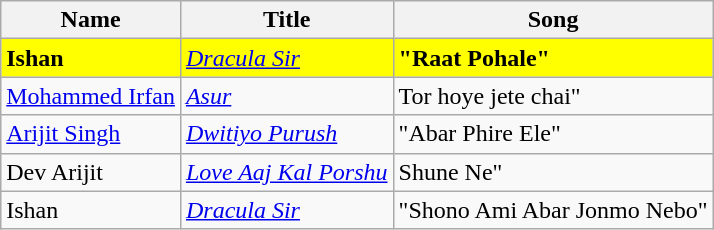<table class="wikitable">
<tr>
<th>Name</th>
<th>Title</th>
<th>Song</th>
</tr>
<tr>
<td style="background:#FFFF00"><strong>Ishan</strong></td>
<td style="background:#FFFF00"><em><a href='#'>Dracula Sir</a></em></td>
<td style="background:#FFFF00"><strong>"Raat Pohale"</strong></td>
</tr>
<tr>
<td><a href='#'>Mohammed Irfan</a></td>
<td><em><a href='#'>Asur</a></em></td>
<td>Tor hoye jete chai"</td>
</tr>
<tr>
<td><a href='#'>Arijit Singh</a></td>
<td><em><a href='#'>Dwitiyo Purush</a></em></td>
<td>"Abar Phire Ele"</td>
</tr>
<tr>
<td>Dev Arijit</td>
<td><em><a href='#'>Love Aaj Kal Porshu</a></em></td>
<td>Shune Ne"</td>
</tr>
<tr>
<td>Ishan</td>
<td><em><a href='#'>Dracula Sir</a></em></td>
<td>"Shono Ami Abar Jonmo Nebo"</td>
</tr>
</table>
